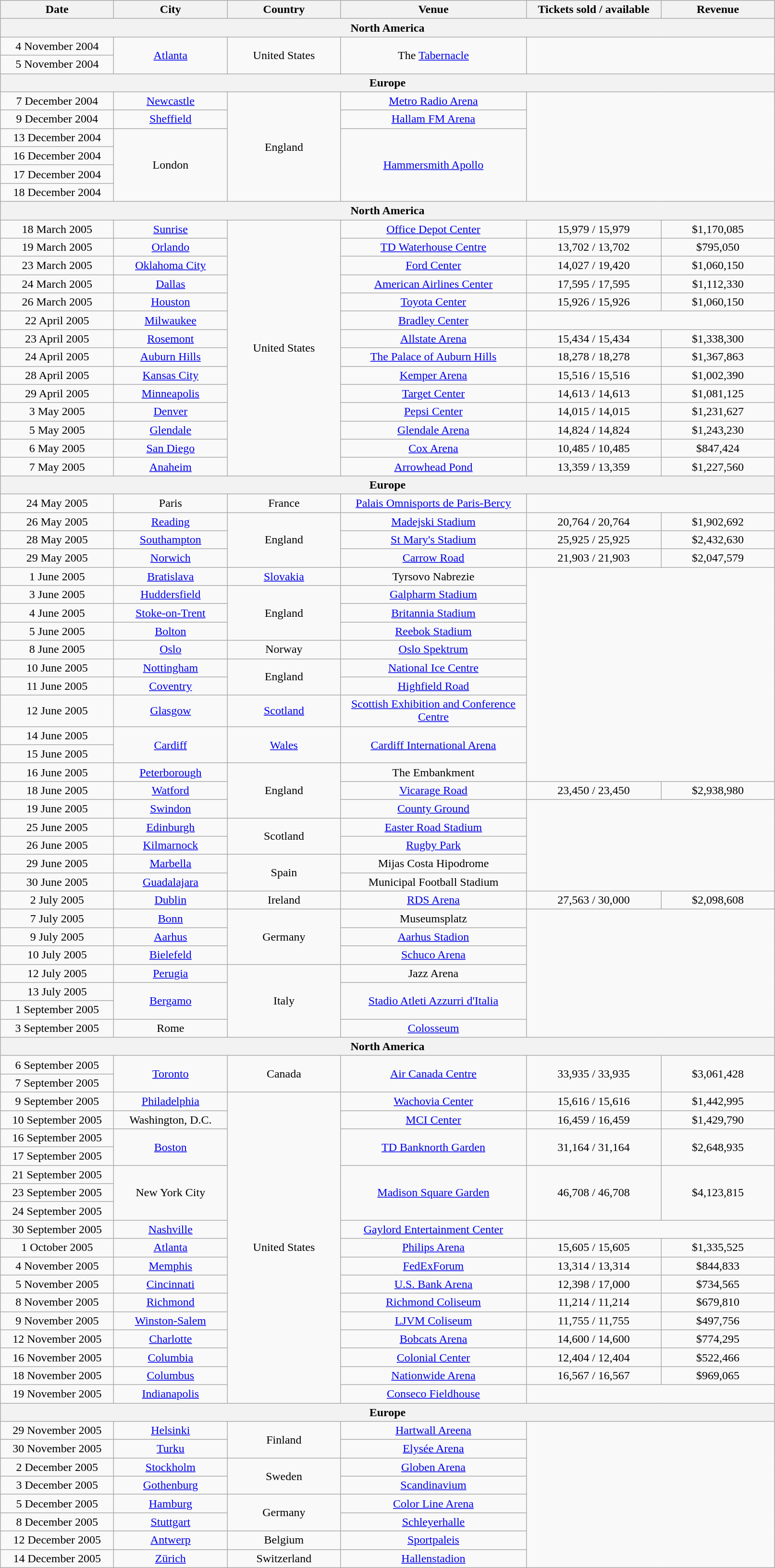<table class="wikitable" style="text-align:center;">
<tr>
<th width="150">Date</th>
<th width="150">City</th>
<th width="150">Country</th>
<th width="250">Venue</th>
<th width="180">Tickets sold / available</th>
<th width="150">Revenue</th>
</tr>
<tr>
<th colspan="6">North America</th>
</tr>
<tr>
<td>4 November 2004</td>
<td rowspan="2"><a href='#'>Atlanta</a></td>
<td rowspan="2">United States</td>
<td rowspan="2">The <a href='#'>Tabernacle</a></td>
</tr>
<tr>
<td>5 November 2004</td>
</tr>
<tr>
<th colspan="6">Europe</th>
</tr>
<tr>
<td>7 December 2004</td>
<td><a href='#'>Newcastle</a></td>
<td rowspan="6">England</td>
<td><a href='#'>Metro Radio Arena</a></td>
</tr>
<tr>
<td>9 December 2004</td>
<td><a href='#'>Sheffield</a></td>
<td><a href='#'>Hallam FM Arena</a></td>
</tr>
<tr>
<td>13 December 2004</td>
<td rowspan="4">London</td>
<td rowspan="4"><a href='#'>Hammersmith Apollo</a></td>
</tr>
<tr>
<td>16 December 2004</td>
</tr>
<tr>
<td>17 December 2004</td>
</tr>
<tr>
<td>18 December 2004</td>
</tr>
<tr>
<th colspan="6">North America</th>
</tr>
<tr>
<td>18 March 2005</td>
<td><a href='#'>Sunrise</a></td>
<td rowspan="14">United States</td>
<td><a href='#'>Office Depot Center</a></td>
<td>15,979 / 15,979</td>
<td>$1,170,085</td>
</tr>
<tr>
<td>19 March 2005</td>
<td><a href='#'>Orlando</a></td>
<td><a href='#'>TD Waterhouse Centre</a></td>
<td>13,702 / 13,702</td>
<td>$795,050</td>
</tr>
<tr>
<td>23 March 2005</td>
<td><a href='#'>Oklahoma City</a></td>
<td><a href='#'>Ford Center</a></td>
<td>14,027 / 19,420</td>
<td>$1,060,150</td>
</tr>
<tr>
<td>24 March 2005</td>
<td><a href='#'>Dallas</a></td>
<td><a href='#'>American Airlines Center</a></td>
<td>17,595 / 17,595</td>
<td>$1,112,330</td>
</tr>
<tr>
<td>26 March 2005</td>
<td><a href='#'>Houston</a></td>
<td><a href='#'>Toyota Center</a></td>
<td>15,926 / 15,926</td>
<td>$1,060,150</td>
</tr>
<tr>
<td>22 April 2005</td>
<td><a href='#'>Milwaukee</a></td>
<td><a href='#'>Bradley Center</a></td>
</tr>
<tr>
<td>23 April 2005</td>
<td><a href='#'>Rosemont</a></td>
<td><a href='#'>Allstate Arena</a></td>
<td>15,434 / 15,434</td>
<td>$1,338,300</td>
</tr>
<tr>
<td>24 April 2005</td>
<td><a href='#'>Auburn Hills</a></td>
<td><a href='#'>The Palace of Auburn Hills</a></td>
<td>18,278 / 18,278</td>
<td>$1,367,863</td>
</tr>
<tr>
<td>28 April 2005</td>
<td><a href='#'>Kansas City</a></td>
<td><a href='#'>Kemper Arena</a></td>
<td>15,516 / 15,516</td>
<td>$1,002,390</td>
</tr>
<tr>
<td>29 April 2005</td>
<td><a href='#'>Minneapolis</a></td>
<td><a href='#'>Target Center</a></td>
<td>14,613 / 14,613</td>
<td>$1,081,125</td>
</tr>
<tr>
<td>3 May 2005</td>
<td><a href='#'>Denver</a></td>
<td><a href='#'>Pepsi Center</a></td>
<td>14,015 / 14,015</td>
<td>$1,231,627</td>
</tr>
<tr>
<td>5 May 2005</td>
<td><a href='#'>Glendale</a></td>
<td><a href='#'>Glendale Arena</a></td>
<td>14,824 / 14,824</td>
<td>$1,243,230</td>
</tr>
<tr>
<td>6 May 2005</td>
<td><a href='#'>San Diego</a></td>
<td><a href='#'>Cox Arena</a></td>
<td>10,485 / 10,485</td>
<td>$847,424</td>
</tr>
<tr>
<td>7 May 2005</td>
<td><a href='#'>Anaheim</a></td>
<td><a href='#'>Arrowhead Pond</a></td>
<td>13,359 / 13,359</td>
<td>$1,227,560</td>
</tr>
<tr>
<th colspan="6">Europe</th>
</tr>
<tr>
<td>24 May 2005</td>
<td>Paris</td>
<td>France</td>
<td><a href='#'>Palais Omnisports de Paris-Bercy</a></td>
</tr>
<tr>
<td>26 May 2005</td>
<td><a href='#'>Reading</a></td>
<td rowspan="3">England</td>
<td><a href='#'>Madejski Stadium</a></td>
<td>20,764 / 20,764</td>
<td>$1,902,692</td>
</tr>
<tr>
<td>28 May 2005</td>
<td><a href='#'>Southampton</a></td>
<td><a href='#'>St Mary's Stadium</a></td>
<td>25,925 / 25,925</td>
<td>$2,432,630</td>
</tr>
<tr>
<td>29 May 2005</td>
<td><a href='#'>Norwich</a></td>
<td><a href='#'>Carrow Road</a></td>
<td>21,903 / 21,903</td>
<td>$2,047,579</td>
</tr>
<tr>
<td>1 June 2005</td>
<td><a href='#'>Bratislava</a></td>
<td><a href='#'>Slovakia</a></td>
<td>Tyrsovo Nabrezie</td>
</tr>
<tr>
<td>3 June 2005</td>
<td><a href='#'>Huddersfield</a></td>
<td rowspan="3">England</td>
<td><a href='#'>Galpharm Stadium</a></td>
</tr>
<tr>
<td>4 June 2005</td>
<td><a href='#'>Stoke-on-Trent</a></td>
<td><a href='#'>Britannia Stadium</a></td>
</tr>
<tr>
<td>5 June 2005</td>
<td><a href='#'>Bolton</a></td>
<td><a href='#'>Reebok Stadium</a></td>
</tr>
<tr>
<td>8 June 2005</td>
<td><a href='#'>Oslo</a></td>
<td>Norway</td>
<td><a href='#'>Oslo Spektrum</a></td>
</tr>
<tr>
<td>10 June 2005</td>
<td><a href='#'>Nottingham</a></td>
<td rowspan="2">England</td>
<td><a href='#'>National Ice Centre</a></td>
</tr>
<tr>
<td>11 June 2005</td>
<td><a href='#'>Coventry</a></td>
<td><a href='#'>Highfield Road</a></td>
</tr>
<tr>
<td>12 June 2005</td>
<td><a href='#'>Glasgow</a></td>
<td><a href='#'>Scotland</a></td>
<td><a href='#'>Scottish Exhibition and Conference Centre</a></td>
</tr>
<tr>
<td>14 June 2005</td>
<td rowspan="2"><a href='#'>Cardiff</a></td>
<td rowspan="2"><a href='#'>Wales</a></td>
<td rowspan="2"><a href='#'>Cardiff International Arena</a></td>
</tr>
<tr>
<td>15 June 2005</td>
</tr>
<tr>
<td>16 June 2005</td>
<td><a href='#'>Peterborough</a></td>
<td rowspan="3">England</td>
<td>The Embankment</td>
</tr>
<tr>
<td>18 June 2005</td>
<td><a href='#'>Watford</a></td>
<td><a href='#'>Vicarage Road</a></td>
<td>23,450 / 23,450</td>
<td>$2,938,980</td>
</tr>
<tr>
<td>19 June 2005</td>
<td><a href='#'>Swindon</a></td>
<td><a href='#'>County Ground</a></td>
</tr>
<tr>
<td>25 June 2005</td>
<td><a href='#'>Edinburgh</a></td>
<td rowspan="2">Scotland</td>
<td><a href='#'>Easter Road Stadium</a></td>
</tr>
<tr>
<td>26 June 2005</td>
<td><a href='#'>Kilmarnock</a></td>
<td><a href='#'>Rugby Park</a></td>
</tr>
<tr>
<td>29 June 2005</td>
<td><a href='#'>Marbella</a></td>
<td rowspan="2">Spain</td>
<td>Mijas Costa Hipodrome</td>
</tr>
<tr>
<td>30 June 2005</td>
<td><a href='#'>Guadalajara</a></td>
<td>Municipal Football Stadium</td>
</tr>
<tr>
<td>2 July 2005</td>
<td><a href='#'>Dublin</a></td>
<td>Ireland</td>
<td><a href='#'>RDS Arena</a></td>
<td>27,563 / 30,000</td>
<td>$2,098,608</td>
</tr>
<tr>
<td>7 July 2005</td>
<td><a href='#'>Bonn</a></td>
<td rowspan="3">Germany</td>
<td>Museumsplatz</td>
</tr>
<tr>
<td>9 July 2005</td>
<td><a href='#'>Aarhus</a></td>
<td><a href='#'>Aarhus Stadion</a></td>
</tr>
<tr>
<td>10 July 2005</td>
<td><a href='#'>Bielefeld</a></td>
<td><a href='#'>Schuco Arena</a></td>
</tr>
<tr>
<td>12 July 2005</td>
<td><a href='#'>Perugia</a></td>
<td rowspan="4">Italy</td>
<td>Jazz Arena</td>
</tr>
<tr>
<td>13 July 2005</td>
<td rowspan="2"><a href='#'>Bergamo</a></td>
<td rowspan="2"><a href='#'>Stadio Atleti Azzurri d'Italia</a></td>
</tr>
<tr>
<td>1 September 2005</td>
</tr>
<tr>
<td>3 September 2005</td>
<td>Rome</td>
<td><a href='#'>Colosseum</a></td>
</tr>
<tr>
<th colspan="6">North America</th>
</tr>
<tr>
<td>6 September 2005</td>
<td rowspan="2"><a href='#'>Toronto</a></td>
<td rowspan="2">Canada</td>
<td rowspan="2"><a href='#'>Air Canada Centre</a></td>
<td rowspan="2">33,935 / 33,935</td>
<td rowspan="2">$3,061,428</td>
</tr>
<tr>
<td>7 September 2005</td>
</tr>
<tr>
<td>9 September 2005</td>
<td><a href='#'>Philadelphia</a></td>
<td rowspan="17">United States</td>
<td><a href='#'>Wachovia Center</a></td>
<td>15,616 / 15,616</td>
<td>$1,442,995</td>
</tr>
<tr>
<td>10 September 2005</td>
<td>Washington, D.C.</td>
<td><a href='#'>MCI Center</a></td>
<td>16,459 / 16,459</td>
<td>$1,429,790</td>
</tr>
<tr>
<td>16 September 2005</td>
<td rowspan="2"><a href='#'>Boston</a></td>
<td rowspan="2"><a href='#'>TD Banknorth Garden</a></td>
<td rowspan="2">31,164 / 31,164</td>
<td rowspan="2">$2,648,935</td>
</tr>
<tr>
<td>17 September 2005</td>
</tr>
<tr>
<td>21 September 2005</td>
<td rowspan="3">New York City</td>
<td rowspan="3"><a href='#'>Madison Square Garden</a></td>
<td rowspan="3">46,708 / 46,708</td>
<td rowspan="3">$4,123,815</td>
</tr>
<tr>
<td>23 September 2005</td>
</tr>
<tr>
<td>24 September 2005</td>
</tr>
<tr>
<td>30 September 2005</td>
<td><a href='#'>Nashville</a></td>
<td><a href='#'>Gaylord Entertainment Center</a></td>
</tr>
<tr>
<td>1 October 2005</td>
<td><a href='#'>Atlanta</a></td>
<td><a href='#'>Philips Arena</a></td>
<td>15,605 / 15,605</td>
<td>$1,335,525</td>
</tr>
<tr>
<td>4 November 2005</td>
<td><a href='#'>Memphis</a></td>
<td><a href='#'>FedExForum</a></td>
<td>13,314 / 13,314</td>
<td>$844,833</td>
</tr>
<tr>
<td>5 November 2005</td>
<td><a href='#'>Cincinnati</a></td>
<td><a href='#'>U.S. Bank Arena</a></td>
<td>12,398 / 17,000</td>
<td>$734,565</td>
</tr>
<tr>
<td>8 November 2005</td>
<td><a href='#'>Richmond</a></td>
<td><a href='#'>Richmond Coliseum</a></td>
<td>11,214 / 11,214</td>
<td>$679,810</td>
</tr>
<tr>
<td>9 November 2005</td>
<td><a href='#'>Winston-Salem</a></td>
<td><a href='#'>LJVM Coliseum</a></td>
<td>11,755 / 11,755</td>
<td>$497,756</td>
</tr>
<tr>
<td>12 November 2005</td>
<td><a href='#'>Charlotte</a></td>
<td><a href='#'>Bobcats Arena</a></td>
<td>14,600 / 14,600</td>
<td>$774,295</td>
</tr>
<tr>
<td>16 November 2005</td>
<td><a href='#'>Columbia</a></td>
<td><a href='#'>Colonial Center</a></td>
<td>12,404 / 12,404</td>
<td>$522,466</td>
</tr>
<tr>
<td>18 November 2005</td>
<td><a href='#'>Columbus</a></td>
<td><a href='#'>Nationwide Arena</a></td>
<td>16,567 / 16,567</td>
<td>$969,065</td>
</tr>
<tr>
<td>19 November 2005</td>
<td><a href='#'>Indianapolis</a></td>
<td><a href='#'>Conseco Fieldhouse</a></td>
</tr>
<tr>
<th colspan="6">Europe</th>
</tr>
<tr>
<td>29 November 2005</td>
<td><a href='#'>Helsinki</a></td>
<td rowspan="2">Finland</td>
<td><a href='#'>Hartwall Areena</a></td>
</tr>
<tr>
<td>30 November 2005</td>
<td><a href='#'>Turku</a></td>
<td><a href='#'>Elysée Arena</a></td>
</tr>
<tr>
<td>2 December 2005</td>
<td><a href='#'>Stockholm</a></td>
<td rowspan="2">Sweden</td>
<td><a href='#'>Globen Arena</a></td>
</tr>
<tr>
<td>3 December 2005</td>
<td><a href='#'>Gothenburg</a></td>
<td><a href='#'>Scandinavium</a></td>
</tr>
<tr>
<td>5 December 2005</td>
<td><a href='#'>Hamburg</a></td>
<td rowspan="2">Germany</td>
<td><a href='#'>Color Line Arena</a></td>
</tr>
<tr>
<td>8 December 2005</td>
<td><a href='#'>Stuttgart</a></td>
<td><a href='#'>Schleyerhalle</a></td>
</tr>
<tr>
<td>12 December 2005</td>
<td><a href='#'>Antwerp</a></td>
<td>Belgium</td>
<td><a href='#'>Sportpaleis</a></td>
</tr>
<tr>
<td>14 December 2005</td>
<td><a href='#'>Zürich</a></td>
<td>Switzerland</td>
<td><a href='#'>Hallenstadion</a></td>
</tr>
</table>
